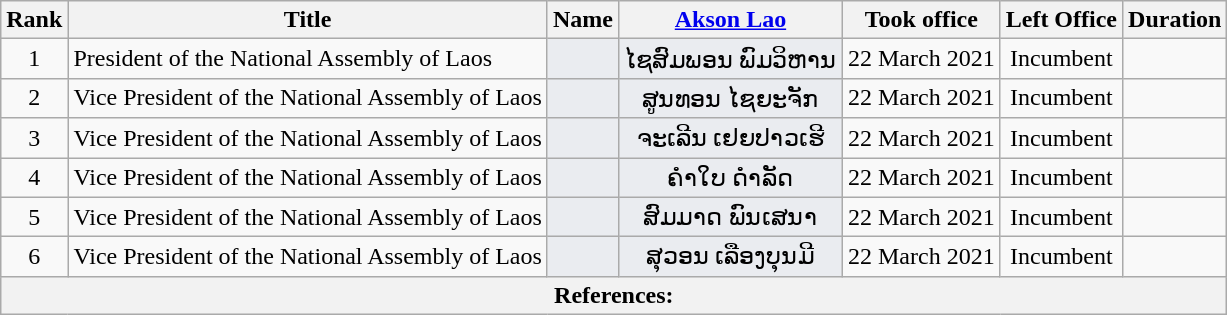<table class="wikitable sortable" style=text-align:center>
<tr>
<th>Rank</th>
<th>Title</th>
<th>Name</th>
<th class="unsortable"><a href='#'>Akson Lao</a></th>
<th>Took office</th>
<th>Left Office</th>
<th>Duration</th>
</tr>
<tr>
<td>1</td>
<td align="left">President of the National Assembly of Laos</td>
<td bgcolor = #EAECF0></td>
<td bgcolor = #EAECF0>ໄຊສົມພອນ ພົມວິຫານ</td>
<td>22 March 2021</td>
<td>Incumbent</td>
<td></td>
</tr>
<tr>
<td>2</td>
<td align="left">Vice President of the National Assembly of Laos</td>
<td bgcolor = #EAECF0></td>
<td bgcolor = #EAECF0>ສູນທອນ ໄຊຍະຈັກ</td>
<td>22 March 2021</td>
<td>Incumbent</td>
<td></td>
</tr>
<tr>
<td>3</td>
<td align="left">Vice President of the National Assembly of Laos</td>
<td bgcolor = #EAECF0></td>
<td bgcolor = #EAECF0>ຈະເລີນ ເຢຍປາວເຮີ</td>
<td>22 March 2021</td>
<td>Incumbent</td>
<td></td>
</tr>
<tr>
<td>4</td>
<td align="left">Vice President of the National Assembly of Laos</td>
<td bgcolor = #EAECF0></td>
<td bgcolor = #EAECF0>ຄໍາໃບ ດໍາລັດ</td>
<td>22 March 2021</td>
<td>Incumbent</td>
<td></td>
</tr>
<tr>
<td>5</td>
<td align="left">Vice President of the National Assembly of Laos</td>
<td bgcolor = #EAECF0></td>
<td bgcolor = #EAECF0>ສົມມາດ ພົນເສນາ</td>
<td>22 March 2021</td>
<td>Incumbent</td>
<td></td>
</tr>
<tr>
<td>6</td>
<td align="left">Vice President of the National Assembly of Laos</td>
<td bgcolor = #EAECF0></td>
<td bgcolor = #EAECF0>ສຸວອນ ເລືອງບຸນມີ</td>
<td>22 March 2021</td>
<td>Incumbent</td>
<td></td>
</tr>
<tr>
<th colspan="7" unsortable><strong>References:</strong><br></th>
</tr>
</table>
